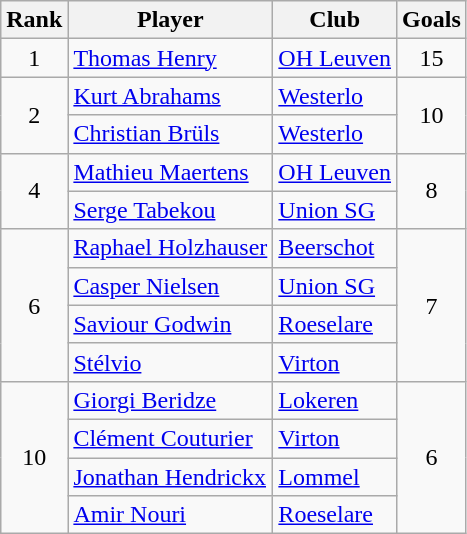<table class="wikitable" style="text-align:center">
<tr>
<th>Rank</th>
<th>Player</th>
<th>Club</th>
<th>Goals</th>
</tr>
<tr>
<td rowspan=1>1</td>
<td align="left"> <a href='#'>Thomas Henry</a></td>
<td align="left"><a href='#'>OH Leuven</a></td>
<td rowspan=1>15</td>
</tr>
<tr>
<td rowspan=2>2</td>
<td align="left"> <a href='#'>Kurt Abrahams</a></td>
<td align="left"><a href='#'>Westerlo</a></td>
<td rowspan=2>10</td>
</tr>
<tr>
<td align="left"> <a href='#'>Christian Brüls</a></td>
<td align="left"><a href='#'>Westerlo</a></td>
</tr>
<tr>
<td rowspan=2>4</td>
<td align="left"> <a href='#'>Mathieu Maertens</a></td>
<td align="left"><a href='#'>OH Leuven</a></td>
<td rowspan=2>8</td>
</tr>
<tr>
<td align="left"> <a href='#'>Serge Tabekou</a></td>
<td align="left"><a href='#'>Union SG</a></td>
</tr>
<tr>
<td rowspan=4>6</td>
<td align="left"> <a href='#'>Raphael Holzhauser</a></td>
<td align="left"><a href='#'>Beerschot</a></td>
<td rowspan=4>7</td>
</tr>
<tr>
<td align="left"> <a href='#'>Casper Nielsen</a></td>
<td align="left"><a href='#'>Union SG</a></td>
</tr>
<tr>
<td align="left"> <a href='#'>Saviour Godwin</a></td>
<td align="left"><a href='#'>Roeselare</a></td>
</tr>
<tr>
<td align="left"> <a href='#'>Stélvio</a></td>
<td align="left"><a href='#'>Virton</a></td>
</tr>
<tr>
<td rowspan=4>10</td>
<td align="left"> <a href='#'>Giorgi Beridze</a></td>
<td align="left"><a href='#'>Lokeren</a></td>
<td rowspan=4>6</td>
</tr>
<tr>
<td align="left"> <a href='#'>Clément Couturier</a></td>
<td align="left"><a href='#'>Virton</a></td>
</tr>
<tr>
<td align="left"> <a href='#'>Jonathan Hendrickx</a></td>
<td align="left"><a href='#'>Lommel</a></td>
</tr>
<tr>
<td align="left"> <a href='#'>Amir Nouri</a></td>
<td align="left"><a href='#'>Roeselare</a></td>
</tr>
</table>
